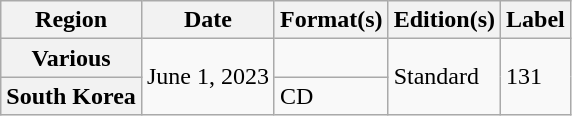<table class="wikitable plainrowheaders">
<tr>
<th scope="col">Region</th>
<th scope="col">Date</th>
<th scope="col">Format(s)</th>
<th scope="col">Edition(s)</th>
<th scope="col">Label</th>
</tr>
<tr>
<th scope="row">Various</th>
<td rowspan="2">June 1, 2023</td>
<td></td>
<td rowspan="2">Standard</td>
<td rowspan="2">131</td>
</tr>
<tr>
<th scope="row">South Korea</th>
<td>CD</td>
</tr>
</table>
